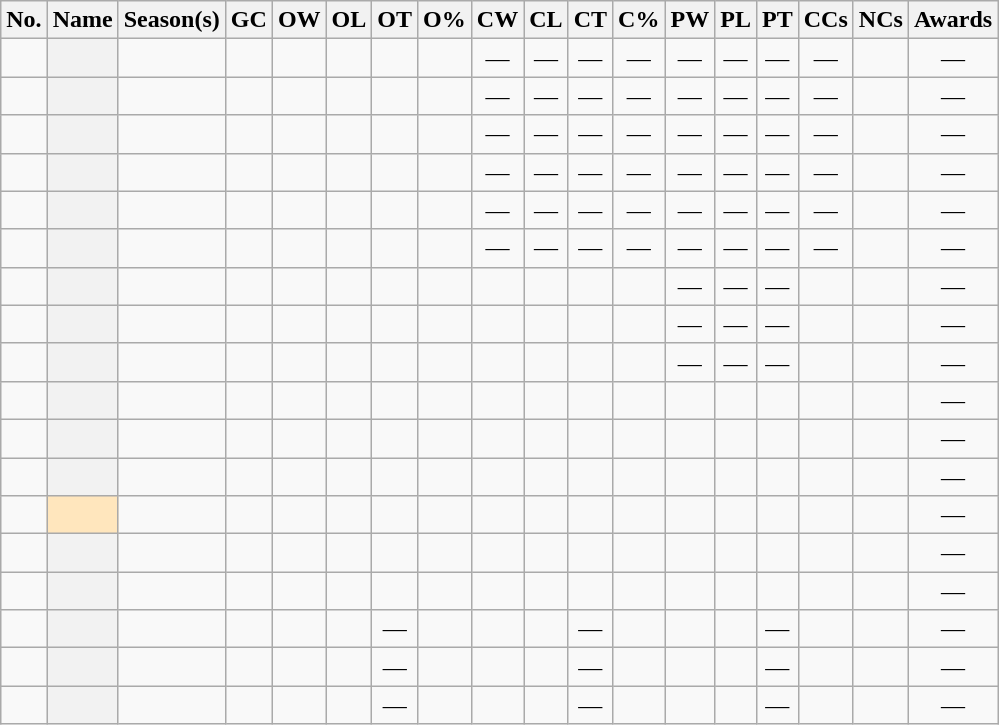<table class="wikitable sortable" style="text-align:center;">
<tr>
<th scope="col" class="unsortable">No.</th>
<th scope="col">Name</th>
<th scope="col">Season(s)</th>
<th scope="col">GC</th>
<th scope="col">OW</th>
<th scope="col">OL</th>
<th scope="col">OT</th>
<th scope="col">O%</th>
<th scope="col">CW</th>
<th scope="col">CL</th>
<th scope="col">CT</th>
<th scope="col">C%</th>
<th scope="col">PW</th>
<th scope="col">PL</th>
<th scope="col">PT</th>
<th scope="col">CCs</th>
<th scope="col">NCs</th>
<th scope="col" class="unsortable">Awards</th>
</tr>
<tr>
<td></td>
<th scope="row"></th>
<td></td>
<td></td>
<td></td>
<td></td>
<td></td>
<td></td>
<td>—</td>
<td>—</td>
<td>—</td>
<td>—</td>
<td>—</td>
<td>—</td>
<td>—</td>
<td>—</td>
<td></td>
<td>—</td>
</tr>
<tr>
<td></td>
<th scope="row"></th>
<td></td>
<td></td>
<td></td>
<td></td>
<td></td>
<td></td>
<td>—</td>
<td>—</td>
<td>—</td>
<td>—</td>
<td>—</td>
<td>—</td>
<td>—</td>
<td>—</td>
<td></td>
<td>—</td>
</tr>
<tr>
<td></td>
<th scope="row"></th>
<td></td>
<td></td>
<td></td>
<td></td>
<td></td>
<td></td>
<td>—</td>
<td>—</td>
<td>—</td>
<td>—</td>
<td>—</td>
<td>—</td>
<td>—</td>
<td>—</td>
<td></td>
<td>—</td>
</tr>
<tr>
<td></td>
<th scope="row"></th>
<td></td>
<td></td>
<td></td>
<td></td>
<td></td>
<td></td>
<td>—</td>
<td>—</td>
<td>—</td>
<td>—</td>
<td>—</td>
<td>—</td>
<td>—</td>
<td>—</td>
<td></td>
<td>—</td>
</tr>
<tr>
<td></td>
<th scope="row"></th>
<td></td>
<td></td>
<td></td>
<td></td>
<td></td>
<td></td>
<td>—</td>
<td>—</td>
<td>—</td>
<td>—</td>
<td>—</td>
<td>—</td>
<td>—</td>
<td>—</td>
<td></td>
<td>—</td>
</tr>
<tr>
<td></td>
<th scope="row"></th>
<td></td>
<td></td>
<td></td>
<td></td>
<td></td>
<td></td>
<td>—</td>
<td>—</td>
<td>—</td>
<td>—</td>
<td>—</td>
<td>—</td>
<td>—</td>
<td>—</td>
<td></td>
<td>—</td>
</tr>
<tr>
<td></td>
<th scope="row"></th>
<td></td>
<td></td>
<td></td>
<td></td>
<td></td>
<td></td>
<td></td>
<td></td>
<td></td>
<td></td>
<td>—</td>
<td>—</td>
<td>—</td>
<td></td>
<td></td>
<td>—</td>
</tr>
<tr>
<td></td>
<th scope="row"></th>
<td></td>
<td></td>
<td></td>
<td></td>
<td></td>
<td></td>
<td></td>
<td></td>
<td></td>
<td></td>
<td>—</td>
<td>—</td>
<td>—</td>
<td></td>
<td></td>
<td>—</td>
</tr>
<tr>
<td></td>
<th scope="row"></th>
<td></td>
<td></td>
<td></td>
<td></td>
<td></td>
<td></td>
<td></td>
<td></td>
<td></td>
<td></td>
<td>—</td>
<td>—</td>
<td>—</td>
<td></td>
<td></td>
<td>—</td>
</tr>
<tr>
<td></td>
<th scope="row"></th>
<td></td>
<td></td>
<td></td>
<td></td>
<td></td>
<td></td>
<td></td>
<td></td>
<td></td>
<td></td>
<td></td>
<td></td>
<td></td>
<td></td>
<td></td>
<td>—</td>
</tr>
<tr>
<td></td>
<th scope="row"></th>
<td></td>
<td></td>
<td></td>
<td></td>
<td></td>
<td></td>
<td></td>
<td></td>
<td></td>
<td></td>
<td></td>
<td></td>
<td></td>
<td></td>
<td></td>
<td>—</td>
</tr>
<tr>
<td></td>
<th scope="row"></th>
<td></td>
<td></td>
<td></td>
<td></td>
<td></td>
<td></td>
<td></td>
<td></td>
<td></td>
<td></td>
<td></td>
<td></td>
<td></td>
<td></td>
<td></td>
<td>—</td>
</tr>
<tr>
<td></td>
<td scope="row" align="center" bgcolor=#FFE6BD><strong></strong><sup></sup></td>
<td></td>
<td></td>
<td></td>
<td></td>
<td></td>
<td></td>
<td></td>
<td></td>
<td></td>
<td></td>
<td></td>
<td></td>
<td></td>
<td></td>
<td></td>
<td>—</td>
</tr>
<tr>
<td></td>
<th scope="row"></th>
<td></td>
<td></td>
<td></td>
<td></td>
<td></td>
<td></td>
<td></td>
<td></td>
<td></td>
<td></td>
<td></td>
<td></td>
<td></td>
<td></td>
<td></td>
<td>—</td>
</tr>
<tr>
<td></td>
<th scope="row"></th>
<td></td>
<td></td>
<td></td>
<td></td>
<td></td>
<td></td>
<td></td>
<td></td>
<td></td>
<td></td>
<td></td>
<td></td>
<td></td>
<td></td>
<td></td>
<td>—</td>
</tr>
<tr>
<td></td>
<th scope="row"></th>
<td></td>
<td></td>
<td></td>
<td></td>
<td>—</td>
<td></td>
<td></td>
<td></td>
<td>—</td>
<td></td>
<td></td>
<td></td>
<td>—</td>
<td></td>
<td></td>
<td>—</td>
</tr>
<tr>
<td></td>
<th scope="row"></th>
<td></td>
<td></td>
<td></td>
<td></td>
<td>—</td>
<td></td>
<td></td>
<td></td>
<td>—</td>
<td></td>
<td></td>
<td></td>
<td>—</td>
<td></td>
<td></td>
<td>—</td>
</tr>
<tr>
<td></td>
<th scope="row"></th>
<td></td>
<td></td>
<td></td>
<td></td>
<td>—</td>
<td></td>
<td></td>
<td></td>
<td>—</td>
<td></td>
<td></td>
<td></td>
<td>—</td>
<td></td>
<td></td>
<td>—</td>
</tr>
</table>
